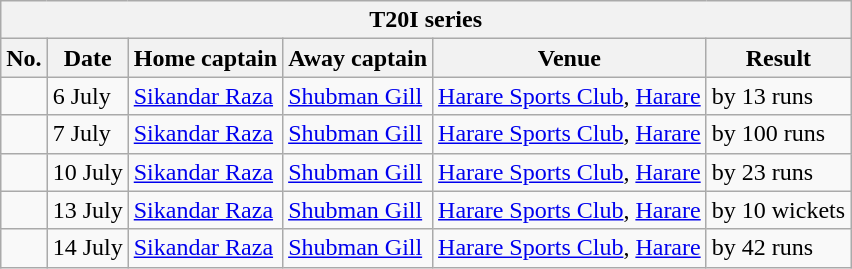<table class="wikitable">
<tr>
<th colspan="9">T20I series</th>
</tr>
<tr>
<th>No.</th>
<th>Date</th>
<th>Home captain</th>
<th>Away captain</th>
<th>Venue</th>
<th>Result</th>
</tr>
<tr>
<td></td>
<td>6 July</td>
<td><a href='#'>Sikandar Raza</a></td>
<td><a href='#'>Shubman Gill</a></td>
<td><a href='#'>Harare Sports Club</a>, <a href='#'>Harare</a></td>
<td> by 13 runs</td>
</tr>
<tr>
<td></td>
<td>7 July</td>
<td><a href='#'>Sikandar Raza</a></td>
<td><a href='#'>Shubman Gill</a></td>
<td><a href='#'>Harare Sports Club</a>, <a href='#'>Harare</a></td>
<td> by 100 runs</td>
</tr>
<tr>
<td></td>
<td>10 July</td>
<td><a href='#'>Sikandar Raza</a></td>
<td><a href='#'>Shubman Gill</a></td>
<td><a href='#'>Harare Sports Club</a>, <a href='#'>Harare</a></td>
<td> by 23 runs</td>
</tr>
<tr>
<td></td>
<td>13 July</td>
<td><a href='#'>Sikandar Raza</a></td>
<td><a href='#'>Shubman Gill</a></td>
<td><a href='#'>Harare Sports Club</a>, <a href='#'>Harare</a></td>
<td> by 10 wickets</td>
</tr>
<tr>
<td></td>
<td>14 July</td>
<td><a href='#'>Sikandar Raza</a></td>
<td><a href='#'>Shubman Gill</a></td>
<td><a href='#'>Harare Sports Club</a>, <a href='#'>Harare</a></td>
<td> by 42 runs</td>
</tr>
</table>
